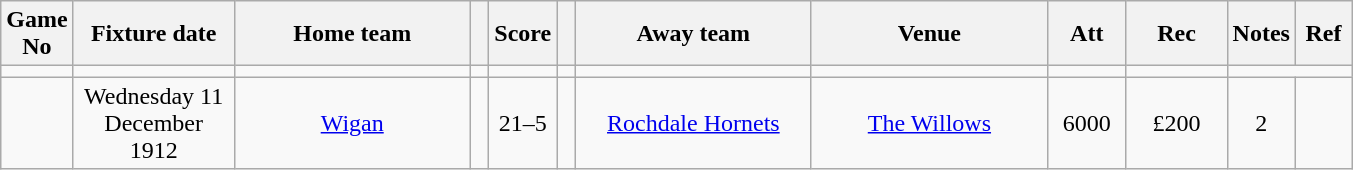<table class="wikitable" style="text-align:center;">
<tr>
<th width=20 abbr="No">Game No</th>
<th width=100 abbr="Date">Fixture date</th>
<th width=150 abbr="Home team">Home team</th>
<th width=5 abbr="space"></th>
<th width=20 abbr="Score">Score</th>
<th width=5 abbr="space"></th>
<th width=150 abbr="Away team">Away team</th>
<th width=150 abbr="Venue">Venue</th>
<th width=45 abbr="Att">Att</th>
<th width=60 abbr="Rec">Rec</th>
<th width=20 abbr="Notes">Notes</th>
<th width=30 abbr="Ref">Ref</th>
</tr>
<tr>
<td></td>
<td></td>
<td></td>
<td></td>
<td></td>
<td></td>
<td></td>
<td></td>
<td></td>
<td></td>
</tr>
<tr>
<td></td>
<td>Wednesday 11 December 1912</td>
<td><a href='#'>Wigan</a></td>
<td></td>
<td>21–5</td>
<td></td>
<td><a href='#'>Rochdale Hornets</a></td>
<td><a href='#'>The Willows</a></td>
<td>6000</td>
<td>£200</td>
<td>2</td>
<td></td>
</tr>
</table>
